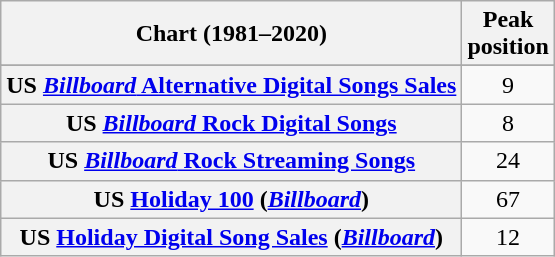<table class="wikitable sortable plainrowheaders" style="text-align:center">
<tr>
<th scope="col">Chart (1981–2020)</th>
<th scope="col">Peak<br>position</th>
</tr>
<tr>
</tr>
<tr>
<th scope="row">US <a href='#'><em>Billboard</em> Alternative Digital Songs Sales</a></th>
<td>9</td>
</tr>
<tr>
<th scope="row">US <a href='#'><em>Billboard</em> Rock Digital Songs</a></th>
<td>8</td>
</tr>
<tr>
<th scope="row">US <a href='#'><em>Billboard</em> Rock Streaming Songs</a></th>
<td>24</td>
</tr>
<tr>
<th scope="row">US <a href='#'>Holiday 100</a> (<em><a href='#'>Billboard</a></em>)</th>
<td>67</td>
</tr>
<tr>
<th scope="row">US <a href='#'>Holiday Digital Song Sales</a> (<em><a href='#'>Billboard</a></em>)</th>
<td>12</td>
</tr>
</table>
